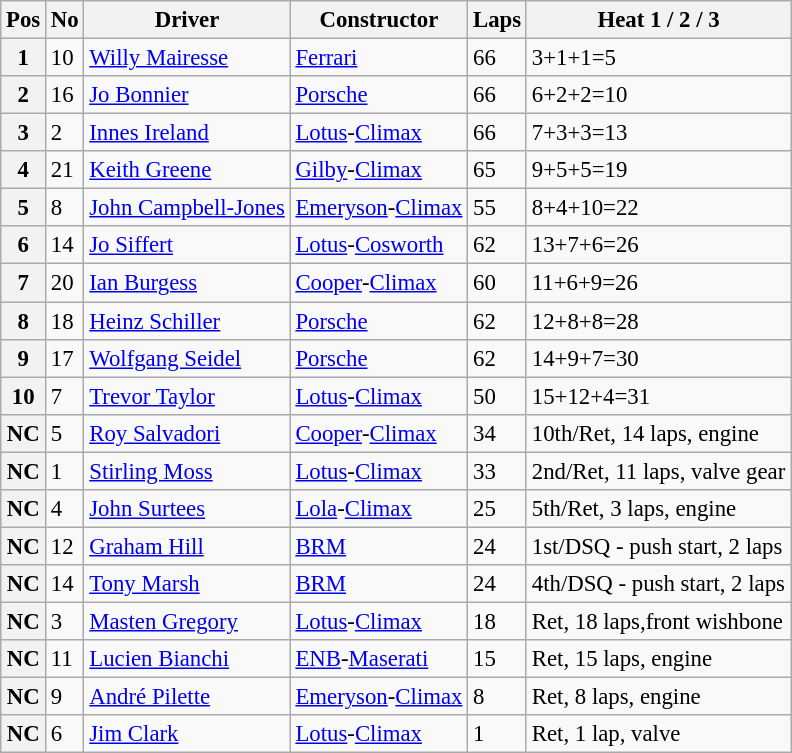<table class="wikitable" style="font-size: 95%">
<tr>
<th>Pos</th>
<th>No</th>
<th>Driver</th>
<th>Constructor</th>
<th>Laps</th>
<th>Heat 1 / 2 / 3</th>
</tr>
<tr>
<th>1</th>
<td>10</td>
<td> <a href='#'>Willy Mairesse</a></td>
<td><a href='#'>Ferrari</a></td>
<td>66</td>
<td>3+1+1=5</td>
</tr>
<tr>
<th>2</th>
<td>16</td>
<td> <a href='#'>Jo Bonnier</a></td>
<td><a href='#'>Porsche</a></td>
<td>66</td>
<td>6+2+2=10</td>
</tr>
<tr>
<th>3</th>
<td>2</td>
<td> <a href='#'>Innes Ireland</a></td>
<td><a href='#'>Lotus</a>-<a href='#'>Climax</a></td>
<td>66</td>
<td>7+3+3=13</td>
</tr>
<tr>
<th>4</th>
<td>21</td>
<td> <a href='#'>Keith Greene</a></td>
<td><a href='#'>Gilby</a>-<a href='#'>Climax</a></td>
<td>65</td>
<td>9+5+5=19</td>
</tr>
<tr>
<th>5</th>
<td>8</td>
<td> <a href='#'>John Campbell-Jones</a></td>
<td><a href='#'>Emeryson</a>-<a href='#'>Climax</a></td>
<td>55</td>
<td>8+4+10=22</td>
</tr>
<tr>
<th>6</th>
<td>14</td>
<td> <a href='#'>Jo Siffert</a></td>
<td><a href='#'>Lotus</a>-<a href='#'>Cosworth</a></td>
<td>62</td>
<td>13+7+6=26</td>
</tr>
<tr>
<th>7</th>
<td>20</td>
<td> <a href='#'>Ian Burgess</a></td>
<td><a href='#'>Cooper</a>-<a href='#'>Climax</a></td>
<td>60</td>
<td>11+6+9=26</td>
</tr>
<tr>
<th>8</th>
<td>18</td>
<td> <a href='#'>Heinz Schiller</a></td>
<td><a href='#'>Porsche</a></td>
<td>62</td>
<td>12+8+8=28</td>
</tr>
<tr>
<th>9</th>
<td>17</td>
<td> <a href='#'>Wolfgang Seidel</a></td>
<td><a href='#'>Porsche</a></td>
<td>62</td>
<td>14+9+7=30</td>
</tr>
<tr>
<th>10</th>
<td>7</td>
<td> <a href='#'>Trevor Taylor</a></td>
<td><a href='#'>Lotus</a>-<a href='#'>Climax</a></td>
<td>50</td>
<td>15+12+4=31</td>
</tr>
<tr>
<th>NC</th>
<td>5</td>
<td> <a href='#'>Roy Salvadori</a></td>
<td><a href='#'>Cooper</a>-<a href='#'>Climax</a></td>
<td>34</td>
<td>10th/Ret, 14 laps, engine</td>
</tr>
<tr>
<th>NC</th>
<td>1</td>
<td> <a href='#'>Stirling Moss</a></td>
<td><a href='#'>Lotus</a>-<a href='#'>Climax</a></td>
<td>33</td>
<td>2nd/Ret, 11 laps, valve gear</td>
</tr>
<tr>
<th>NC</th>
<td>4</td>
<td> <a href='#'>John Surtees</a></td>
<td><a href='#'>Lola</a>-<a href='#'>Climax</a></td>
<td>25</td>
<td>5th/Ret, 3 laps, engine</td>
</tr>
<tr>
<th>NC</th>
<td>12</td>
<td> <a href='#'>Graham Hill</a></td>
<td><a href='#'>BRM</a></td>
<td>24</td>
<td>1st/DSQ - push start, 2 laps</td>
</tr>
<tr>
<th>NC</th>
<td>14</td>
<td> <a href='#'>Tony Marsh</a></td>
<td><a href='#'>BRM</a></td>
<td>24</td>
<td>4th/DSQ - push start, 2 laps</td>
</tr>
<tr>
<th>NC</th>
<td>3</td>
<td> <a href='#'>Masten Gregory</a></td>
<td><a href='#'>Lotus</a>-<a href='#'>Climax</a></td>
<td>18</td>
<td>Ret, 18 laps,front wishbone</td>
</tr>
<tr>
<th>NC</th>
<td>11</td>
<td> <a href='#'>Lucien Bianchi</a></td>
<td><a href='#'>ENB</a>-<a href='#'>Maserati</a></td>
<td>15</td>
<td>Ret, 15 laps, engine</td>
</tr>
<tr>
<th>NC</th>
<td>9</td>
<td> <a href='#'>André Pilette</a></td>
<td><a href='#'>Emeryson</a>-<a href='#'>Climax</a></td>
<td>8</td>
<td>Ret, 8 laps, engine</td>
</tr>
<tr>
<th>NC</th>
<td>6</td>
<td> <a href='#'>Jim Clark</a></td>
<td><a href='#'>Lotus</a>-<a href='#'>Climax</a></td>
<td>1</td>
<td>Ret, 1 lap, valve</td>
</tr>
</table>
